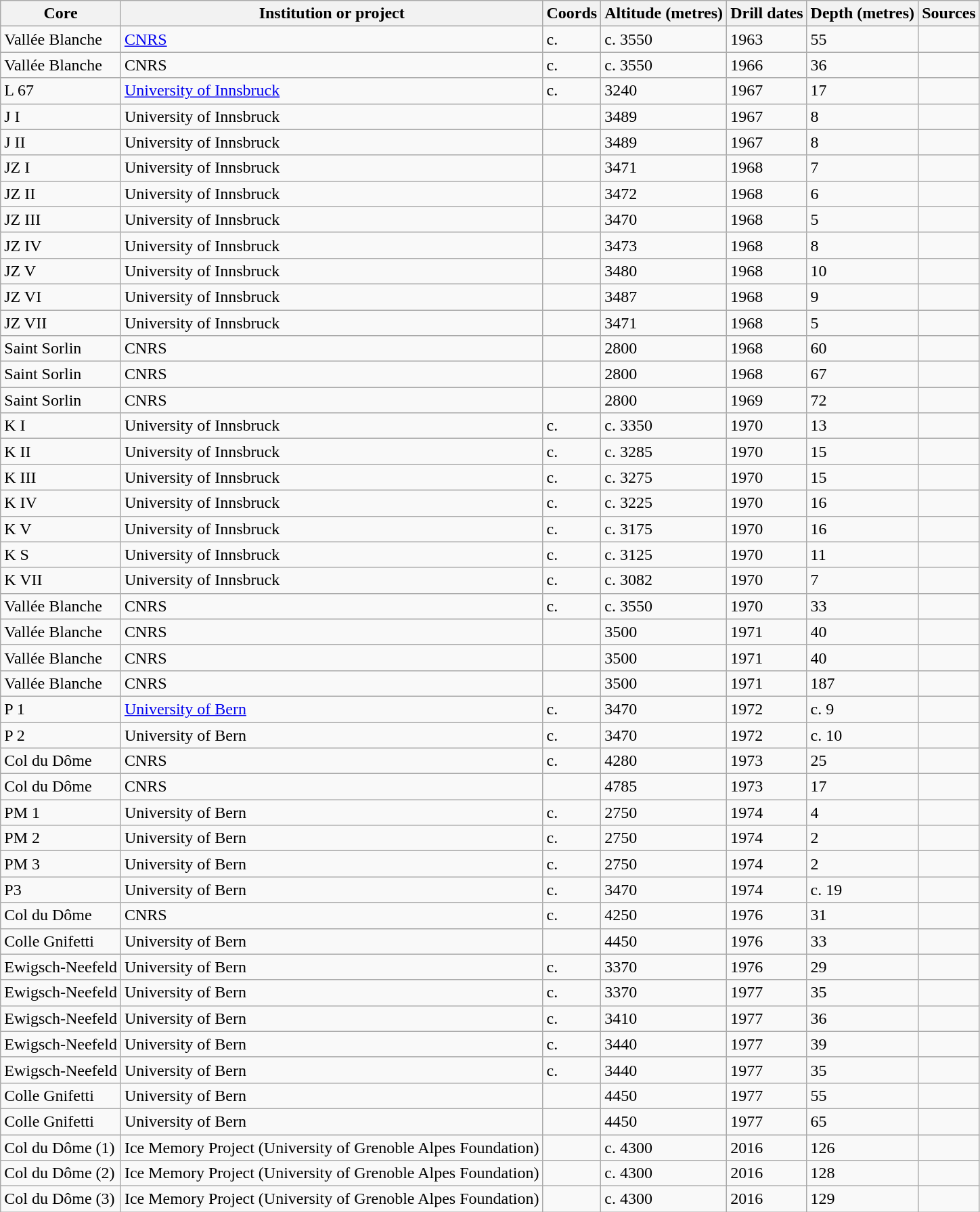<table class="wikitable sortable">
<tr>
<th>Core</th>
<th>Institution or project</th>
<th>Coords</th>
<th>Altitude (metres)</th>
<th>Drill dates</th>
<th>Depth (metres)</th>
<th>Sources</th>
</tr>
<tr>
<td>Vallée Blanche</td>
<td><a href='#'>CNRS</a></td>
<td>c. </td>
<td>c. 3550</td>
<td>1963</td>
<td>55</td>
<td></td>
</tr>
<tr>
<td>Vallée Blanche</td>
<td>CNRS</td>
<td>c. </td>
<td>c. 3550</td>
<td>1966</td>
<td>36</td>
<td></td>
</tr>
<tr>
<td>L 67</td>
<td><a href='#'>University of Innsbruck</a></td>
<td>c. </td>
<td>3240</td>
<td>1967</td>
<td>17</td>
<td></td>
</tr>
<tr>
<td>J I</td>
<td>University of Innsbruck</td>
<td></td>
<td>3489</td>
<td>1967</td>
<td>8</td>
<td></td>
</tr>
<tr>
<td>J II</td>
<td>University of Innsbruck</td>
<td></td>
<td>3489</td>
<td>1967</td>
<td>8</td>
<td></td>
</tr>
<tr>
<td>JZ I</td>
<td>University of Innsbruck</td>
<td></td>
<td>3471</td>
<td>1968</td>
<td>7</td>
<td></td>
</tr>
<tr>
<td>JZ II</td>
<td>University of Innsbruck</td>
<td></td>
<td>3472</td>
<td>1968</td>
<td>6</td>
<td></td>
</tr>
<tr>
<td>JZ III</td>
<td>University of Innsbruck</td>
<td></td>
<td>3470</td>
<td>1968</td>
<td>5</td>
<td></td>
</tr>
<tr>
<td>JZ IV</td>
<td>University of Innsbruck</td>
<td></td>
<td>3473</td>
<td>1968</td>
<td>8</td>
<td></td>
</tr>
<tr>
<td>JZ V</td>
<td>University of Innsbruck</td>
<td></td>
<td>3480</td>
<td>1968</td>
<td>10</td>
<td></td>
</tr>
<tr>
<td>JZ VI</td>
<td>University of Innsbruck</td>
<td></td>
<td>3487</td>
<td>1968</td>
<td>9</td>
<td></td>
</tr>
<tr>
<td>JZ VII</td>
<td>University of Innsbruck</td>
<td></td>
<td>3471</td>
<td>1968</td>
<td>5</td>
<td></td>
</tr>
<tr>
<td>Saint Sorlin</td>
<td>CNRS</td>
<td></td>
<td>2800</td>
<td>1968</td>
<td>60</td>
<td></td>
</tr>
<tr>
<td>Saint Sorlin</td>
<td>CNRS</td>
<td></td>
<td>2800</td>
<td>1968</td>
<td>67</td>
<td></td>
</tr>
<tr>
<td>Saint Sorlin</td>
<td>CNRS</td>
<td></td>
<td>2800</td>
<td>1969</td>
<td>72</td>
<td></td>
</tr>
<tr>
<td>K I</td>
<td>University of Innsbruck</td>
<td>c. </td>
<td>c. 3350</td>
<td>1970</td>
<td>13</td>
<td></td>
</tr>
<tr>
<td>K II</td>
<td>University of Innsbruck</td>
<td>c. </td>
<td>c. 3285</td>
<td>1970</td>
<td>15</td>
<td></td>
</tr>
<tr>
<td>K III</td>
<td>University of Innsbruck</td>
<td>c. </td>
<td>c. 3275</td>
<td>1970</td>
<td>15</td>
<td></td>
</tr>
<tr>
<td>K IV</td>
<td>University of Innsbruck</td>
<td>c. </td>
<td>c. 3225</td>
<td>1970</td>
<td>16</td>
<td></td>
</tr>
<tr>
<td>K V</td>
<td>University of Innsbruck</td>
<td>c. </td>
<td>c. 3175</td>
<td>1970</td>
<td>16</td>
<td></td>
</tr>
<tr>
<td>K S</td>
<td>University of Innsbruck</td>
<td>c. </td>
<td>c. 3125</td>
<td>1970</td>
<td>11</td>
<td></td>
</tr>
<tr>
<td>K VII</td>
<td>University of Innsbruck</td>
<td>c. </td>
<td>c. 3082</td>
<td>1970</td>
<td>7</td>
<td></td>
</tr>
<tr>
<td>Vallée Blanche</td>
<td>CNRS</td>
<td>c. </td>
<td>c. 3550</td>
<td>1970</td>
<td>33</td>
<td></td>
</tr>
<tr>
<td>Vallée Blanche</td>
<td>CNRS</td>
<td></td>
<td>3500</td>
<td>1971</td>
<td>40</td>
<td></td>
</tr>
<tr>
<td>Vallée Blanche</td>
<td>CNRS</td>
<td></td>
<td>3500</td>
<td>1971</td>
<td>40</td>
<td></td>
</tr>
<tr>
<td>Vallée Blanche</td>
<td>CNRS</td>
<td></td>
<td>3500</td>
<td>1971</td>
<td>187</td>
<td></td>
</tr>
<tr>
<td>P 1</td>
<td><a href='#'>University of Bern</a></td>
<td>c. </td>
<td>3470</td>
<td>1972</td>
<td>c. 9</td>
<td></td>
</tr>
<tr>
<td>P 2</td>
<td>University of Bern</td>
<td>c. </td>
<td>3470</td>
<td>1972</td>
<td>c. 10</td>
<td></td>
</tr>
<tr>
<td>Col du Dôme</td>
<td>CNRS</td>
<td>c. </td>
<td>4280</td>
<td>1973</td>
<td>25</td>
<td></td>
</tr>
<tr>
<td>Col du Dôme</td>
<td>CNRS</td>
<td></td>
<td>4785</td>
<td>1973</td>
<td>17</td>
<td></td>
</tr>
<tr>
<td>PM 1</td>
<td>University of Bern</td>
<td>c. </td>
<td>2750</td>
<td>1974</td>
<td>4</td>
<td></td>
</tr>
<tr>
<td>PM 2</td>
<td>University of Bern</td>
<td>c. </td>
<td>2750</td>
<td>1974</td>
<td>2</td>
<td></td>
</tr>
<tr>
<td>PM 3</td>
<td>University of Bern</td>
<td>c. </td>
<td>2750</td>
<td>1974</td>
<td>2</td>
<td></td>
</tr>
<tr>
<td>P3</td>
<td>University of Bern</td>
<td>c. </td>
<td>3470</td>
<td>1974</td>
<td>c. 19</td>
<td></td>
</tr>
<tr>
<td>Col du Dôme</td>
<td>CNRS</td>
<td>c. </td>
<td>4250</td>
<td>1976</td>
<td>31</td>
<td></td>
</tr>
<tr>
<td>Colle Gnifetti</td>
<td>University of Bern</td>
<td></td>
<td>4450</td>
<td>1976</td>
<td>33</td>
<td></td>
</tr>
<tr>
<td>Ewigsch-Neefeld</td>
<td>University of Bern</td>
<td>c. </td>
<td>3370</td>
<td>1976</td>
<td>29</td>
<td></td>
</tr>
<tr>
<td>Ewigsch-Neefeld</td>
<td>University of Bern</td>
<td>c. </td>
<td>3370</td>
<td>1977</td>
<td>35</td>
<td></td>
</tr>
<tr>
<td>Ewigsch-Neefeld</td>
<td>University of Bern</td>
<td>c. </td>
<td>3410</td>
<td>1977</td>
<td>36</td>
<td></td>
</tr>
<tr>
<td>Ewigsch-Neefeld</td>
<td>University of Bern</td>
<td>c. </td>
<td>3440</td>
<td>1977</td>
<td>39</td>
<td></td>
</tr>
<tr>
<td>Ewigsch-Neefeld</td>
<td>University of Bern</td>
<td>c. </td>
<td>3440</td>
<td>1977</td>
<td>35</td>
<td></td>
</tr>
<tr>
<td>Colle Gnifetti</td>
<td>University of Bern</td>
<td></td>
<td>4450</td>
<td>1977</td>
<td>55</td>
<td></td>
</tr>
<tr>
<td>Colle Gnifetti</td>
<td>University of Bern</td>
<td></td>
<td>4450</td>
<td>1977</td>
<td>65</td>
<td></td>
</tr>
<tr>
<td>Col du Dôme (1)</td>
<td>Ice Memory Project (University of Grenoble Alpes Foundation)</td>
<td></td>
<td>c. 4300</td>
<td>2016</td>
<td>126</td>
<td></td>
</tr>
<tr>
<td>Col du Dôme (2)</td>
<td>Ice Memory Project (University of Grenoble Alpes Foundation)</td>
<td></td>
<td>c. 4300</td>
<td>2016</td>
<td>128</td>
<td></td>
</tr>
<tr>
<td>Col du Dôme (3)</td>
<td>Ice Memory Project (University of Grenoble Alpes Foundation)</td>
<td></td>
<td>c. 4300</td>
<td>2016</td>
<td>129</td>
<td></td>
</tr>
</table>
